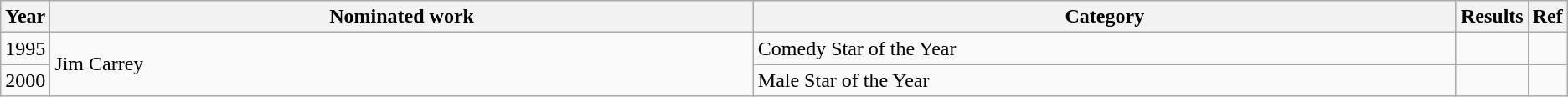<table class="wikitable">
<tr>
<th scope="col" style="width:1em;">Year</th>
<th scope="col" style="width:35em;">Nominated work</th>
<th scope="col" style="width:35em;">Category</th>
<th scope="col" style="width:1em;">Results</th>
<th scope="col" style="width:1em;">Ref</th>
</tr>
<tr>
<td>1995</td>
<td rowspan="2">Jim Carrey</td>
<td>Comedy Star of the Year</td>
<td></td>
<td></td>
</tr>
<tr>
<td>2000</td>
<td>Male Star of the Year</td>
<td></td>
<td></td>
</tr>
</table>
